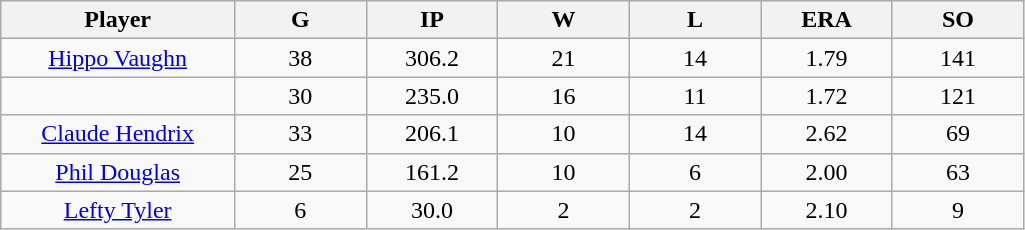<table class="wikitable sortable">
<tr>
<th bgcolor="#DDDDFF" width="16%">Player</th>
<th bgcolor="#DDDDFF" width="9%">G</th>
<th bgcolor="#DDDDFF" width="9%">IP</th>
<th bgcolor="#DDDDFF" width="9%">W</th>
<th bgcolor="#DDDDFF" width="9%">L</th>
<th bgcolor="#DDDDFF" width="9%">ERA</th>
<th bgcolor="#DDDDFF" width="9%">SO</th>
</tr>
<tr align="center">
<td><a href='#'>Hippo Vaughn</a></td>
<td>38</td>
<td>306.2</td>
<td>21</td>
<td>14</td>
<td>1.79</td>
<td>141</td>
</tr>
<tr align="center">
<td></td>
<td>30</td>
<td>235.0</td>
<td>16</td>
<td>11</td>
<td>1.72</td>
<td>121</td>
</tr>
<tr align="center">
<td><a href='#'>Claude Hendrix</a></td>
<td>33</td>
<td>206.1</td>
<td>10</td>
<td>14</td>
<td>2.62</td>
<td>69</td>
</tr>
<tr align="center">
<td><a href='#'>Phil Douglas</a></td>
<td>25</td>
<td>161.2</td>
<td>10</td>
<td>6</td>
<td>2.00</td>
<td>63</td>
</tr>
<tr align="center">
<td><a href='#'>Lefty Tyler</a></td>
<td>6</td>
<td>30.0</td>
<td>2</td>
<td>2</td>
<td>2.10</td>
<td>9</td>
</tr>
</table>
